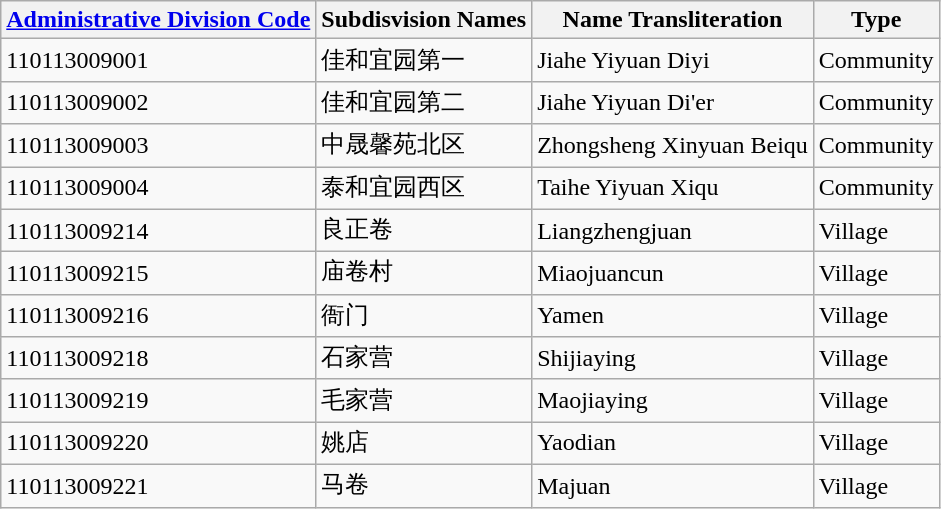<table class="wikitable sortable">
<tr>
<th><a href='#'>Administrative Division Code</a></th>
<th>Subdisvision Names</th>
<th>Name Transliteration</th>
<th>Type</th>
</tr>
<tr>
<td>110113009001</td>
<td>佳和宜园第一</td>
<td>Jiahe Yiyuan Diyi</td>
<td>Community</td>
</tr>
<tr>
<td>110113009002</td>
<td>佳和宜园第二</td>
<td>Jiahe Yiyuan Di'er</td>
<td>Community</td>
</tr>
<tr>
<td>110113009003</td>
<td>中晟馨苑北区</td>
<td>Zhongsheng Xinyuan Beiqu</td>
<td>Community</td>
</tr>
<tr>
<td>110113009004</td>
<td>泰和宜园西区</td>
<td>Taihe Yiyuan Xiqu</td>
<td>Community</td>
</tr>
<tr>
<td>110113009214</td>
<td>良正卷</td>
<td>Liangzhengjuan</td>
<td>Village</td>
</tr>
<tr>
<td>110113009215</td>
<td>庙卷村</td>
<td>Miaojuancun</td>
<td>Village</td>
</tr>
<tr>
<td>110113009216</td>
<td>衙门</td>
<td>Yamen</td>
<td>Village</td>
</tr>
<tr>
<td>110113009218</td>
<td>石家营</td>
<td>Shijiaying</td>
<td>Village</td>
</tr>
<tr>
<td>110113009219</td>
<td>毛家营</td>
<td>Maojiaying</td>
<td>Village</td>
</tr>
<tr>
<td>110113009220</td>
<td>姚店</td>
<td>Yaodian</td>
<td>Village</td>
</tr>
<tr>
<td>110113009221</td>
<td>马卷</td>
<td>Majuan</td>
<td>Village</td>
</tr>
</table>
